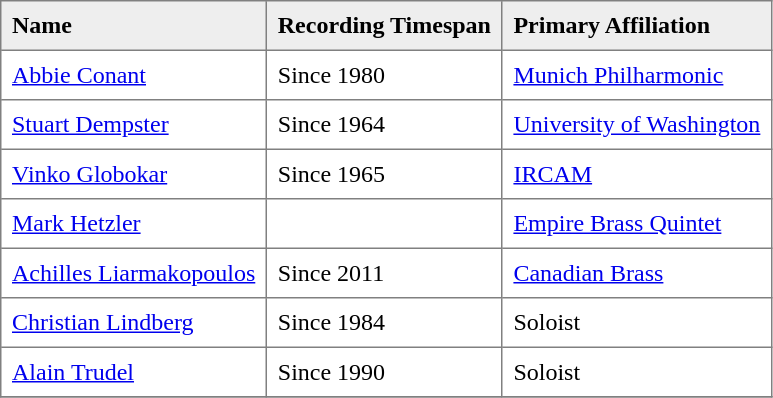<table border="1" cellpadding="7" style="text-align: left; border: 1px solid gray; border-collapse: collapse;">
<tr style="background: #eeeeee;">
<th>Name</th>
<th>Recording Timespan</th>
<th>Primary Affiliation</th>
</tr>
<tr>
<td><a href='#'>Abbie Conant</a></td>
<td>Since 1980</td>
<td><a href='#'>Munich Philharmonic</a></td>
</tr>
<tr>
<td><a href='#'>Stuart Dempster</a></td>
<td>Since 1964</td>
<td><a href='#'>University of Washington</a></td>
</tr>
<tr>
<td><a href='#'>Vinko Globokar</a></td>
<td>Since 1965</td>
<td><a href='#'>IRCAM</a></td>
</tr>
<tr>
<td><a href='#'>Mark Hetzler</a></td>
<td></td>
<td><a href='#'>Empire Brass Quintet</a></td>
</tr>
<tr>
<td><a href='#'>Achilles Liarmakopoulos</a></td>
<td>Since 2011</td>
<td><a href='#'>Canadian Brass</a></td>
</tr>
<tr>
<td><a href='#'>Christian Lindberg</a></td>
<td>Since 1984</td>
<td>Soloist</td>
</tr>
<tr>
<td><a href='#'>Alain Trudel</a></td>
<td>Since 1990</td>
<td>Soloist</td>
</tr>
<tr>
</tr>
</table>
